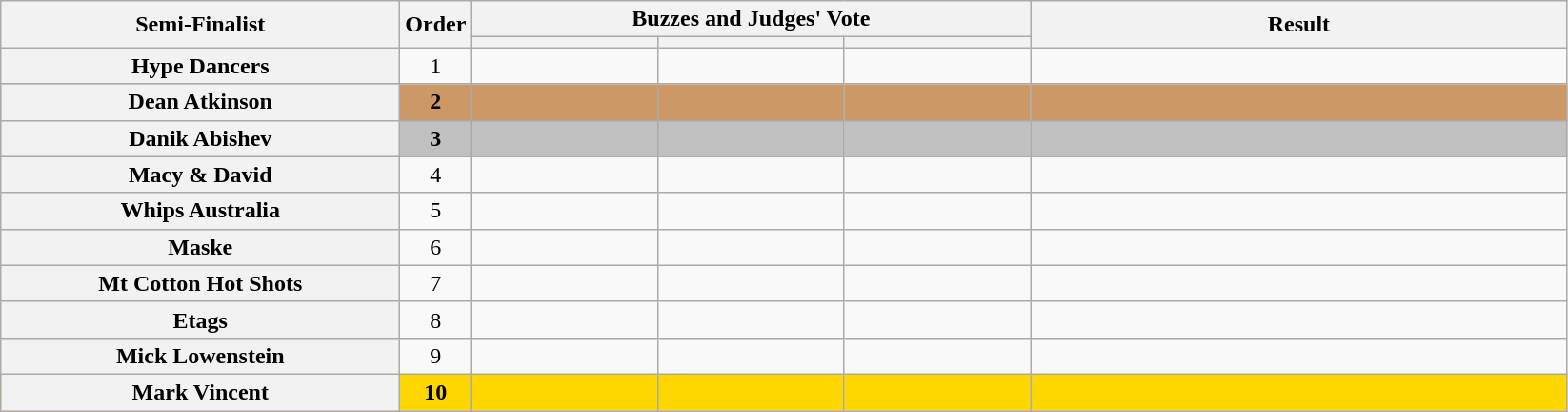<table class="wikitable plainrowheaders sortable" style="text-align:center;">
<tr>
<th scope="col" rowspan=2 class="unsortable" style="width:17em;">Semi-Finalist</th>
<th scope="col" rowspan=2 style="width:1em;">Order</th>
<th scope="col" colspan=3 class="unsortable" style="width:24em;">Buzzes and Judges' Vote</th>
<th scope="col" rowspan=2 style="width:23em;">Result</th>
</tr>
<tr>
<th scope="col" class="unsortable" style="width:6em;"></th>
<th scope="col" class="unsortable" style="width:6em;"></th>
<th scope="col" class="unsortable" style="width:6em;"></th>
</tr>
<tr>
<th scope="row">Hype Dancers</th>
<td>1</td>
<td style="text-align:center;"></td>
<td style="text-align:center;"></td>
<td style="text-align:center;"></td>
<td></td>
</tr>
<tr bgcolor=#c96>
<th scope="row"><strong>Dean Atkinson</strong></th>
<td><strong>2</strong></td>
<td style="text-align:center;"></td>
<td style="text-align:center;"></td>
<td style="text-align:center;"></td>
<td><strong></strong></td>
</tr>
<tr bgcolor=silver>
<th scope="row"><strong>Danik Abishev</strong></th>
<td><strong>3</strong></td>
<td style="text-align:center;"></td>
<td style="text-align:center;"></td>
<td style="text-align:center;"></td>
<td><strong></strong></td>
</tr>
<tr>
<th scope="row">Macy & David</th>
<td>4</td>
<td style="text-align:center;"></td>
<td style="text-align:center;"></td>
<td style="text-align:center;"></td>
<td></td>
</tr>
<tr>
<th scope="row">Whips Australia</th>
<td>5</td>
<td style="text-align:center;"></td>
<td style="text-align:center;"></td>
<td style="text-align:center;"></td>
<td></td>
</tr>
<tr>
<th scope="row">Maske</th>
<td>6</td>
<td style="text-align:center;"></td>
<td style="text-align:center;"></td>
<td style="text-align:center;"></td>
<td></td>
</tr>
<tr>
<th scope="row">Mt Cotton Hot Shots</th>
<td>7</td>
<td style="text-align:center;"></td>
<td style="text-align:center;"></td>
<td style="text-align:center;"></td>
<td></td>
</tr>
<tr>
<th scope="row">Etags</th>
<td>8</td>
<td style="text-align:center;"></td>
<td style="text-align:center;"></td>
<td style="text-align:center;"></td>
<td></td>
</tr>
<tr>
<th scope="row">Mick Lowenstein</th>
<td>9</td>
<td style="text-align:center;"></td>
<td style="text-align:center;"></td>
<td style="text-align:center;"></td>
<td></td>
</tr>
<tr bgcolor=gold>
<th scope="row"><strong>Mark Vincent</strong></th>
<td><strong>10</strong></td>
<td style="text-align:center;"></td>
<td style="text-align:center;"></td>
<td style="text-align:center;"></td>
<td><strong></strong></td>
</tr>
</table>
